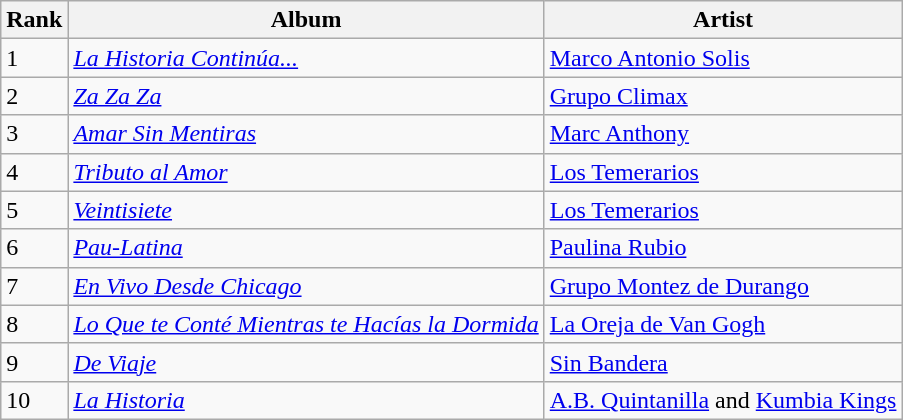<table class="wikitable sortable">
<tr>
<th>Rank</th>
<th>Album</th>
<th>Artist</th>
</tr>
<tr>
<td>1</td>
<td><em><a href='#'>La Historia Continúa...</a></em></td>
<td><a href='#'>Marco Antonio Solis</a></td>
</tr>
<tr>
<td>2</td>
<td><em><a href='#'>Za Za Za</a></em></td>
<td><a href='#'>Grupo Climax</a></td>
</tr>
<tr>
<td>3</td>
<td><em><a href='#'>Amar Sin Mentiras</a></em></td>
<td><a href='#'>Marc Anthony</a></td>
</tr>
<tr>
<td>4</td>
<td><em><a href='#'>Tributo al Amor</a></em></td>
<td><a href='#'>Los Temerarios</a></td>
</tr>
<tr>
<td>5</td>
<td><em><a href='#'>Veintisiete</a></em></td>
<td><a href='#'>Los Temerarios</a></td>
</tr>
<tr>
<td>6</td>
<td><em><a href='#'>Pau-Latina</a></em></td>
<td><a href='#'>Paulina Rubio</a></td>
</tr>
<tr>
<td>7</td>
<td><em><a href='#'>En Vivo Desde Chicago</a></em></td>
<td><a href='#'>Grupo Montez de Durango</a></td>
</tr>
<tr>
<td>8</td>
<td><em><a href='#'>Lo Que te Conté Mientras te Hacías la Dormida</a></em></td>
<td><a href='#'>La Oreja de Van Gogh</a></td>
</tr>
<tr>
<td>9</td>
<td><em><a href='#'>De Viaje</a></em></td>
<td><a href='#'>Sin Bandera</a></td>
</tr>
<tr>
<td>10</td>
<td><em><a href='#'>La Historia</a></em></td>
<td><a href='#'>A.B. Quintanilla</a> and <a href='#'>Kumbia Kings</a></td>
</tr>
</table>
